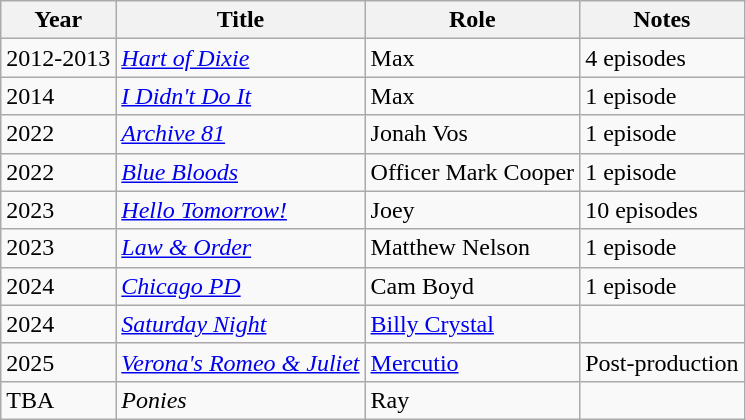<table class="wikitable sortable">
<tr>
<th>Year</th>
<th>Title</th>
<th>Role</th>
<th class="unsortable">Notes</th>
</tr>
<tr>
<td>2012-2013</td>
<td><em><a href='#'>Hart of Dixie</a></em></td>
<td>Max</td>
<td>4 episodes</td>
</tr>
<tr>
<td>2014</td>
<td><em><a href='#'>I Didn't Do It</a></em></td>
<td>Max</td>
<td>1 episode</td>
</tr>
<tr>
<td>2022</td>
<td><em><a href='#'>Archive 81</a></em></td>
<td>Jonah Vos</td>
<td>1 episode</td>
</tr>
<tr>
<td>2022</td>
<td><em><a href='#'>Blue Bloods</a></em></td>
<td>Officer Mark Cooper</td>
<td>1 episode</td>
</tr>
<tr>
<td>2023</td>
<td><em><a href='#'>Hello Tomorrow!</a></em></td>
<td>Joey</td>
<td>10 episodes</td>
</tr>
<tr>
<td>2023</td>
<td><em><a href='#'>Law & Order</a></em></td>
<td>Matthew Nelson</td>
<td>1 episode</td>
</tr>
<tr>
<td>2024</td>
<td><em><a href='#'>Chicago PD</a></em></td>
<td>Cam Boyd</td>
<td>1 episode</td>
</tr>
<tr>
<td>2024</td>
<td><em><a href='#'>Saturday Night</a></em></td>
<td><a href='#'>Billy Crystal</a></td>
<td></td>
</tr>
<tr>
<td>2025</td>
<td><em><a href='#'>Verona's Romeo & Juliet</a></em></td>
<td><a href='#'>Mercutio</a></td>
<td>Post-production</td>
</tr>
<tr>
<td>TBA</td>
<td><em>Ponies</em></td>
<td>Ray</td>
<td></td>
</tr>
</table>
